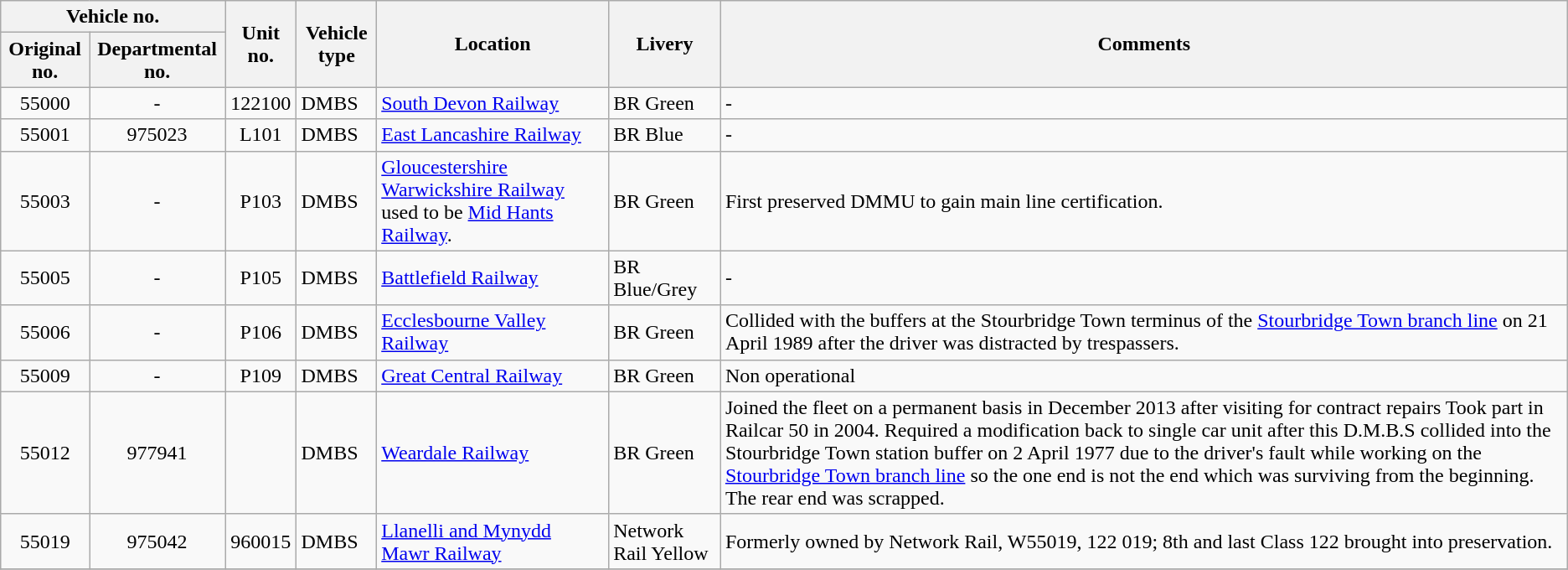<table class="wikitable">
<tr>
<th colspan=2>Vehicle no.</th>
<th rowspan=2>Unit no.</th>
<th rowspan=2>Vehicle type</th>
<th rowspan=2>Location</th>
<th rowspan=2>Livery</th>
<th rowspan=2>Comments</th>
</tr>
<tr>
<th>Original no.</th>
<th>Departmental no.</th>
</tr>
<tr>
<td align=center>55000</td>
<td align=center>-</td>
<td align=center>122100</td>
<td>DMBS</td>
<td><a href='#'>South Devon Railway</a></td>
<td>BR Green</td>
<td align=left>-</td>
</tr>
<tr>
<td align=center>55001</td>
<td align=center>975023</td>
<td align=center>L101</td>
<td>DMBS</td>
<td><a href='#'>East Lancashire Railway</a></td>
<td>BR Blue</td>
<td align=left>-</td>
</tr>
<tr>
<td align=center>55003</td>
<td align=center>-</td>
<td align=center>P103</td>
<td>DMBS</td>
<td><a href='#'>Gloucestershire Warwickshire Railway</a> used to be <a href='#'>Mid Hants Railway</a>.</td>
<td>BR Green</td>
<td align=left>First preserved DMMU to gain main line certification.</td>
</tr>
<tr>
<td align=center>55005</td>
<td align=center>-</td>
<td align=center>P105</td>
<td>DMBS</td>
<td><a href='#'>Battlefield Railway</a></td>
<td>BR Blue/Grey</td>
<td align=left>-</td>
</tr>
<tr>
<td align=center>55006</td>
<td align=center>-</td>
<td align=center>P106</td>
<td>DMBS</td>
<td><a href='#'>Ecclesbourne Valley Railway</a></td>
<td>BR Green</td>
<td align=left>Collided with the buffers at the Stourbridge Town terminus of the <a href='#'>Stourbridge Town branch line</a> on 21 April 1989 after the driver was distracted by trespassers.</td>
</tr>
<tr>
<td align=center>55009</td>
<td align=center>-</td>
<td align=center>P109</td>
<td>DMBS</td>
<td><a href='#'>Great Central Railway</a></td>
<td>BR Green</td>
<td align=left>Non operational</td>
</tr>
<tr>
<td align=center>55012</td>
<td align=center>977941</td>
<td align=center></td>
<td>DMBS</td>
<td><a href='#'>Weardale Railway</a></td>
<td>BR Green</td>
<td align=left>Joined the fleet on a permanent basis in December 2013 after visiting for contract repairs Took part in Railcar 50 in 2004. Required a modification back to single car unit after this D.M.B.S collided into the Stourbridge Town station buffer on 2 April 1977 due to the driver's fault while working on the <a href='#'>Stourbridge Town branch line</a> so the one end is not the end which was surviving from the beginning. The rear end was scrapped.</td>
</tr>
<tr>
<td align=center>55019</td>
<td align=center>975042</td>
<td align=center>960015</td>
<td>DMBS</td>
<td><a href='#'>Llanelli and Mynydd Mawr Railway</a></td>
<td>Network Rail Yellow</td>
<td align=left>Formerly owned by Network Rail, W55019, 122 019; 8th and last Class 122 brought into preservation.</td>
</tr>
<tr>
</tr>
</table>
